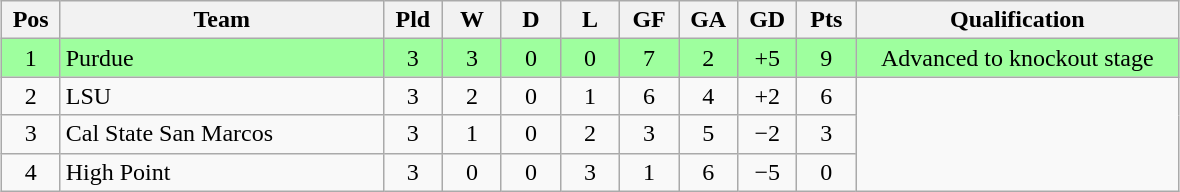<table class="wikitable" style="text-align:center; margin: 1em auto">
<tr>
<th style="width:2em">Pos</th>
<th style="width:13em">Team</th>
<th style="width:2em">Pld</th>
<th style="width:2em">W</th>
<th style="width:2em">D</th>
<th style="width:2em">L</th>
<th style="width:2em">GF</th>
<th style="width:2em">GA</th>
<th style="width:2em">GD</th>
<th style="width:2em">Pts</th>
<th style="width:13em">Qualification</th>
</tr>
<tr bgcolor="#9eff9e">
<td>1</td>
<td style="text-align:left">Purdue</td>
<td>3</td>
<td>3</td>
<td>0</td>
<td>0</td>
<td>7</td>
<td>2</td>
<td>+5</td>
<td>9</td>
<td>Advanced to knockout stage</td>
</tr>
<tr>
<td>2</td>
<td style="text-align:left">LSU</td>
<td>3</td>
<td>2</td>
<td>0</td>
<td>1</td>
<td>6</td>
<td>4</td>
<td>+2</td>
<td>6</td>
<td rowspan="3"></td>
</tr>
<tr>
<td>3</td>
<td style="text-align:left">Cal State San Marcos</td>
<td>3</td>
<td>1</td>
<td>0</td>
<td>2</td>
<td>3</td>
<td>5</td>
<td>−2</td>
<td>3</td>
</tr>
<tr>
<td>4</td>
<td style="text-align:left">High Point</td>
<td>3</td>
<td>0</td>
<td>0</td>
<td>3</td>
<td>1</td>
<td>6</td>
<td>−5</td>
<td>0</td>
</tr>
</table>
